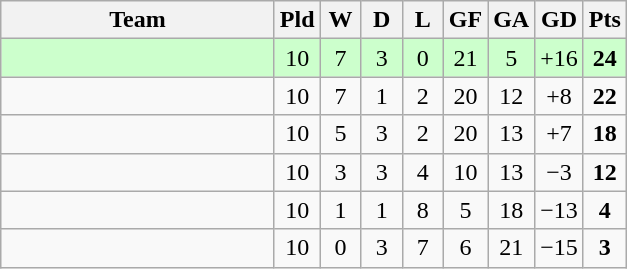<table class="wikitable" style="text-align: center;">
<tr>
<th width="175">Team</th>
<th width="20">Pld</th>
<th width="20">W</th>
<th width="20">D</th>
<th width="20">L</th>
<th width="20">GF</th>
<th width="20">GA</th>
<th width="20">GD</th>
<th width="20">Pts</th>
</tr>
<tr bgcolor="#ccffcc">
<td align=left></td>
<td>10</td>
<td>7</td>
<td>3</td>
<td>0</td>
<td>21</td>
<td>5</td>
<td>+16</td>
<td><strong>24</strong></td>
</tr>
<tr>
<td align="left"></td>
<td>10</td>
<td>7</td>
<td>1</td>
<td>2</td>
<td>20</td>
<td>12</td>
<td>+8</td>
<td><strong>22</strong></td>
</tr>
<tr>
<td align="left"></td>
<td>10</td>
<td>5</td>
<td>3</td>
<td>2</td>
<td>20</td>
<td>13</td>
<td>+7</td>
<td><strong>18</strong></td>
</tr>
<tr>
<td align="left"></td>
<td>10</td>
<td>3</td>
<td>3</td>
<td>4</td>
<td>10</td>
<td>13</td>
<td>−3</td>
<td><strong>12</strong></td>
</tr>
<tr>
<td align="left"></td>
<td>10</td>
<td>1</td>
<td>1</td>
<td>8</td>
<td>5</td>
<td>18</td>
<td>−13</td>
<td><strong>4</strong></td>
</tr>
<tr>
<td align="left"></td>
<td>10</td>
<td>0</td>
<td>3</td>
<td>7</td>
<td>6</td>
<td>21</td>
<td>−15</td>
<td><strong>3</strong></td>
</tr>
</table>
